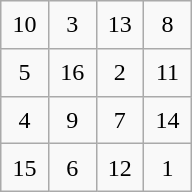<table class="wikitable" style="margin-left:auto;margin-right:auto;text-align:center;width:8em;height:8em;table-layout:fixed;">
<tr>
<td>10</td>
<td>3</td>
<td>13</td>
<td>8</td>
</tr>
<tr>
<td>5</td>
<td>16</td>
<td>2</td>
<td>11</td>
</tr>
<tr>
<td>4</td>
<td>9</td>
<td>7</td>
<td>14</td>
</tr>
<tr>
<td>15</td>
<td>6</td>
<td>12</td>
<td>1</td>
</tr>
</table>
